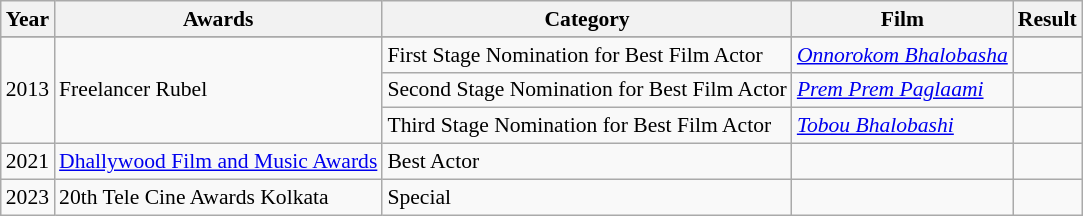<table class="wikitable sortable" style="font-size:90%">
<tr style="text-align:center;">
<th>Year</th>
<th>Awards</th>
<th>Category</th>
<th>Film</th>
<th>Result</th>
</tr>
<tr>
</tr>
<tr>
<td rowspan="3">2013</td>
<td rowspan="3">Freelancer Rubel</td>
<td>First Stage Nomination for Best Film Actor</td>
<td><em><a href='#'>Onnorokom Bhalobasha</a></em></td>
<td></td>
</tr>
<tr>
<td>Second Stage Nomination for Best Film Actor</td>
<td><em><a href='#'>Prem Prem Paglaami</a></em></td>
<td></td>
</tr>
<tr>
<td>Third Stage Nomination for Best Film Actor</td>
<td><em><a href='#'>Tobou Bhalobashi</a></em></td>
<td></td>
</tr>
<tr>
<td>2021</td>
<td><a href='#'>Dhallywood Film and Music Awards</a></td>
<td>Best Actor</td>
<td></td>
<td></td>
</tr>
<tr>
<td>2023</td>
<td>20th Tele Cine Awards Kolkata</td>
<td>Special</td>
<td></td>
<td></td>
</tr>
</table>
